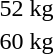<table>
<tr>
<td rowspan=2>52 kg</td>
<td rowspan=2></td>
<td rowspan=2></td>
<td></td>
</tr>
<tr>
<td></td>
</tr>
<tr>
<td rowspan=2>60 kg</td>
<td rowspan=2></td>
<td rowspan=2></td>
<td></td>
</tr>
<tr>
<td></td>
</tr>
</table>
